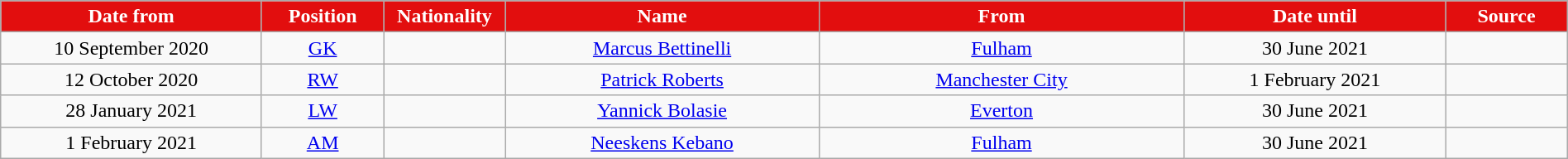<table class="wikitable"  style="text-align:center; width:100%; ">
<tr>
<th style="background:#E20E0E; color:white; width:15%">Date from</th>
<th style="background:#E20E0E; color:white; width:07%">Position</th>
<th style="background:#E20E0E; color:white; width:07%">Nationality</th>
<th style="background:#E20E0E; color:white; width:18%">Name</th>
<th style="background:#E20E0E; color:white; width:21%">From</th>
<th style="background:#E20E0E; color:white; width:15%">Date until</th>
<th style="background:#E20E0E; color:white; width:07%">Source</th>
</tr>
<tr>
<td>10 September 2020</td>
<td><a href='#'>GK</a></td>
<td></td>
<td><a href='#'>Marcus Bettinelli</a></td>
<td><a href='#'>Fulham</a></td>
<td>30 June 2021</td>
<td></td>
</tr>
<tr>
<td>12 October 2020</td>
<td><a href='#'>RW</a></td>
<td></td>
<td><a href='#'>Patrick Roberts</a></td>
<td><a href='#'>Manchester City</a></td>
<td>1 February 2021</td>
<td></td>
</tr>
<tr>
<td>28 January 2021</td>
<td><a href='#'>LW</a></td>
<td></td>
<td><a href='#'>Yannick Bolasie</a></td>
<td><a href='#'>Everton</a></td>
<td>30 June 2021</td>
<td></td>
</tr>
<tr>
<td>1 February 2021</td>
<td><a href='#'>AM</a></td>
<td></td>
<td><a href='#'>Neeskens Kebano</a></td>
<td><a href='#'>Fulham</a></td>
<td>30 June 2021</td>
<td></td>
</tr>
</table>
